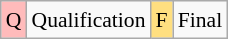<table class="wikitable" style="margin:0.5em auto; font-size:90%; line-height:1.25em;">
<tr>
<td bgcolor="#FFBBBB" align=center>Q</td>
<td>Qualification</td>
<td bgcolor="#FFDF80" align=center>F</td>
<td>Final</td>
</tr>
</table>
